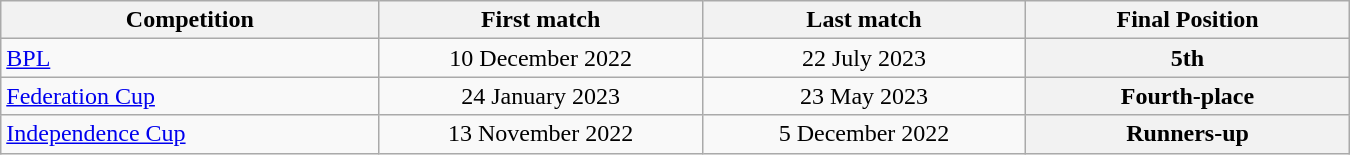<table class="wikitable" style="text-align:center; width:900px; font-size="80%";">
<tr>
<th style="text-align:center; width:200px;">Competition</th>
<th style="text-align:center; width:170px;">First match</th>
<th style="text-align:center; width:170px;">Last match</th>
<th style="text-align:center; width:170px;">Final Position</th>
</tr>
<tr>
<td style="text-align:left;"><a href='#'>BPL</a></td>
<td>10 December 2022</td>
<td>22 July 2023</td>
<th>5th</th>
</tr>
<tr>
<td style="text-align:left;"><a href='#'>Federation Cup</a></td>
<td>24 January 2023</td>
<td>23 May 2023</td>
<th>Fourth-place</th>
</tr>
<tr>
<td style="text-align:left;"><a href='#'>Independence Cup</a></td>
<td>13 November 2022</td>
<td>5 December 2022</td>
<th>Runners-up</th>
</tr>
</table>
